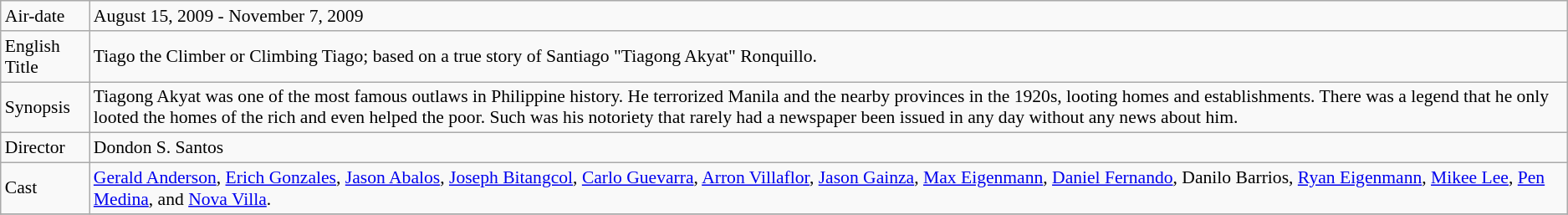<table class="wikitable" style="font-size:90%;">
<tr>
<td>Air-date</td>
<td>August 15, 2009 - November 7, 2009</td>
</tr>
<tr>
<td>English Title</td>
<td>Tiago the Climber or Climbing Tiago; based on a true story of Santiago "Tiagong Akyat" Ronquillo.</td>
</tr>
<tr>
<td>Synopsis</td>
<td>Tiagong Akyat was one of the most famous outlaws in Philippine history. He terrorized Manila and the nearby provinces in the 1920s, looting homes and establishments. There was a legend that he only looted the homes of the rich and even helped the poor. Such was his notoriety that rarely had a newspaper been issued in any day without any news about him.</td>
</tr>
<tr>
<td>Director</td>
<td>Dondon S. Santos</td>
</tr>
<tr>
<td>Cast</td>
<td><a href='#'>Gerald Anderson</a>, <a href='#'>Erich Gonzales</a>, <a href='#'>Jason Abalos</a>, <a href='#'>Joseph Bitangcol</a>, <a href='#'>Carlo Guevarra</a>, <a href='#'>Arron Villaflor</a>, <a href='#'>Jason Gainza</a>, <a href='#'>Max Eigenmann</a>, <a href='#'>Daniel Fernando</a>, Danilo Barrios, <a href='#'>Ryan Eigenmann</a>, <a href='#'>Mikee Lee</a>, <a href='#'>Pen Medina</a>, and <a href='#'>Nova Villa</a>.</td>
</tr>
<tr>
</tr>
</table>
